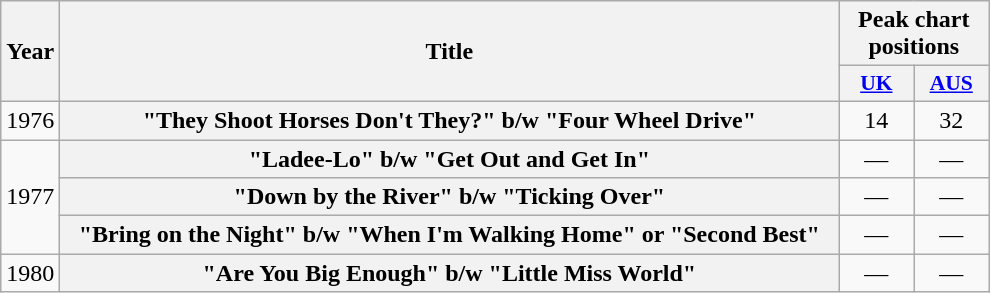<table class="wikitable plainrowheaders" style="text-align:center;" border="1">
<tr>
<th scope="col" rowspan="2">Year</th>
<th scope="col" rowspan="2" style="width:32em;">Title</th>
<th scope="col" colspan="2">Peak chart positions</th>
</tr>
<tr>
<th scope="col" style="width:3em; font-size:90%"><a href='#'>UK</a><br></th>
<th scope="col" style="width:3em; font-size:90%"><a href='#'>AUS</a><br></th>
</tr>
<tr>
<td>1976</td>
<th scope="row">"They Shoot Horses Don't They?" b/w "Four Wheel Drive"</th>
<td>14</td>
<td>32</td>
</tr>
<tr>
<td rowspan="3">1977</td>
<th scope="row">"Ladee-Lo" b/w "Get Out and Get In"</th>
<td>—</td>
<td>—</td>
</tr>
<tr>
<th scope="row">"Down by the River" b/w "Ticking Over"</th>
<td>—</td>
<td>—</td>
</tr>
<tr>
<th scope="row">"Bring on the Night" b/w "When I'm Walking Home" or "Second Best"</th>
<td>—</td>
<td>—</td>
</tr>
<tr>
<td>1980</td>
<th scope="row">"Are You Big Enough" b/w "Little Miss World"</th>
<td>—</td>
<td>—</td>
</tr>
</table>
